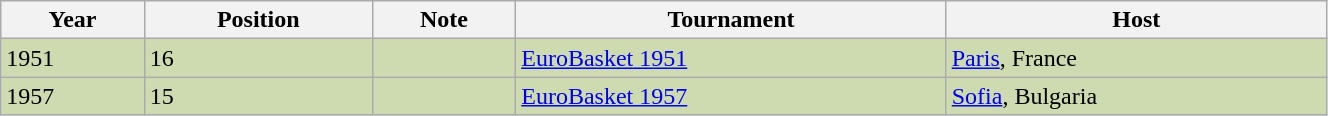<table class="wikitable" style="width:70%;">
<tr>
<th>Year</th>
<th>Position</th>
<th>Note</th>
<th>Tournament</th>
<th>Host</th>
</tr>
<tr style="vertical-align:top; background:#cedab0;">
<td>1951</td>
<td>16</td>
<td></td>
<td><a href='#'>EuroBasket 1951</a></td>
<td><a href='#'>Paris</a>, France</td>
</tr>
<tr style="vertical-align:top; background:#cedab0;">
<td>1957</td>
<td>15</td>
<td></td>
<td><a href='#'>EuroBasket 1957</a></td>
<td><a href='#'>Sofia</a>, Bulgaria</td>
</tr>
</table>
